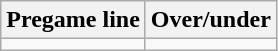<table class="wikitable">
<tr align="center">
<th style=>Pregame line</th>
<th style=>Over/under</th>
</tr>
<tr align="center">
<td></td>
<td></td>
</tr>
</table>
